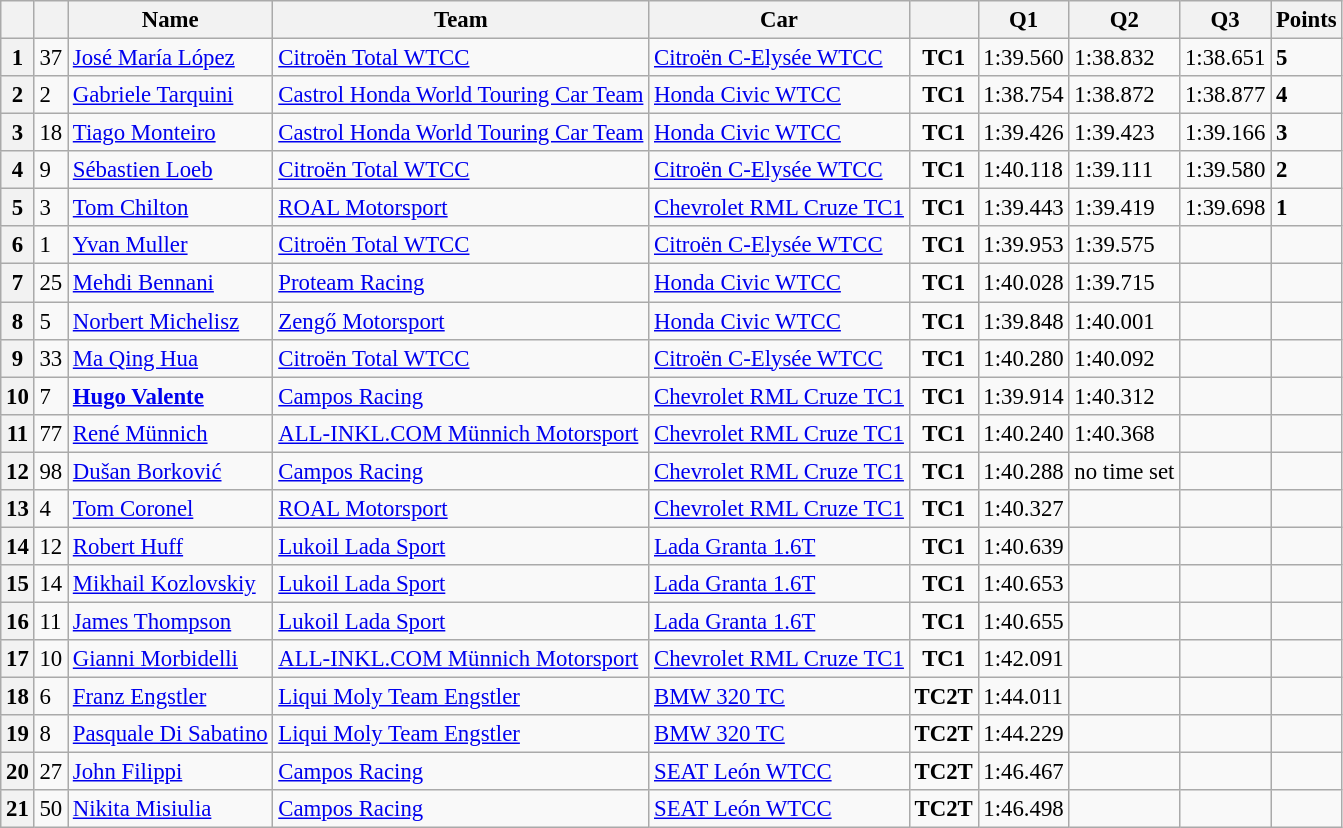<table class="wikitable sortable" style="font-size: 95%;">
<tr>
<th></th>
<th></th>
<th>Name</th>
<th>Team</th>
<th>Car</th>
<th></th>
<th>Q1</th>
<th>Q2</th>
<th>Q3</th>
<th>Points</th>
</tr>
<tr>
<th>1</th>
<td>37</td>
<td> <a href='#'>José María López</a></td>
<td><a href='#'>Citroën Total WTCC</a></td>
<td><a href='#'>Citroën C-Elysée WTCC</a></td>
<td align=center><strong><span>TC1</span></strong></td>
<td>1:39.560</td>
<td>1:38.832</td>
<td>1:38.651</td>
<td><strong>5</strong></td>
</tr>
<tr>
<th>2</th>
<td>2</td>
<td> <a href='#'>Gabriele Tarquini</a></td>
<td><a href='#'>Castrol Honda World Touring Car Team</a></td>
<td><a href='#'>Honda Civic WTCC</a></td>
<td align=center><strong><span>TC1</span></strong></td>
<td>1:38.754</td>
<td>1:38.872</td>
<td>1:38.877</td>
<td><strong>4</strong></td>
</tr>
<tr>
<th>3</th>
<td>18</td>
<td> <a href='#'>Tiago Monteiro</a></td>
<td><a href='#'>Castrol Honda World Touring Car Team</a></td>
<td><a href='#'>Honda Civic WTCC</a></td>
<td align=center><strong><span>TC1</span></strong></td>
<td>1:39.426</td>
<td>1:39.423</td>
<td>1:39.166</td>
<td><strong>3</strong></td>
</tr>
<tr>
<th>4</th>
<td>9</td>
<td> <a href='#'>Sébastien Loeb</a></td>
<td><a href='#'>Citroën Total WTCC</a></td>
<td><a href='#'>Citroën C-Elysée WTCC</a></td>
<td align=center><strong><span>TC1</span></strong></td>
<td>1:40.118</td>
<td>1:39.111</td>
<td>1:39.580</td>
<td><strong>2</strong></td>
</tr>
<tr>
<th>5</th>
<td>3</td>
<td> <a href='#'>Tom Chilton</a></td>
<td><a href='#'>ROAL Motorsport</a></td>
<td><a href='#'>Chevrolet RML Cruze TC1</a></td>
<td align=center><strong><span>TC1</span></strong></td>
<td>1:39.443</td>
<td>1:39.419</td>
<td>1:39.698</td>
<td><strong>1</strong></td>
</tr>
<tr>
<th>6</th>
<td>1</td>
<td> <a href='#'>Yvan Muller</a></td>
<td><a href='#'>Citroën Total WTCC</a></td>
<td><a href='#'>Citroën C-Elysée WTCC</a></td>
<td align=center><strong><span>TC1</span></strong></td>
<td>1:39.953</td>
<td>1:39.575</td>
<td></td>
<td></td>
</tr>
<tr>
<th>7</th>
<td>25</td>
<td> <a href='#'>Mehdi Bennani</a></td>
<td><a href='#'>Proteam Racing</a></td>
<td><a href='#'>Honda Civic WTCC</a></td>
<td align=center><strong><span>TC1</span></strong></td>
<td>1:40.028</td>
<td>1:39.715</td>
<td></td>
<td></td>
</tr>
<tr>
<th>8</th>
<td>5</td>
<td> <a href='#'>Norbert Michelisz</a></td>
<td><a href='#'>Zengő Motorsport</a></td>
<td><a href='#'>Honda Civic WTCC</a></td>
<td align=center><strong><span>TC1</span></strong></td>
<td>1:39.848</td>
<td>1:40.001</td>
<td></td>
<td></td>
</tr>
<tr>
<th>9</th>
<td>33</td>
<td> <a href='#'>Ma Qing Hua</a></td>
<td><a href='#'>Citroën Total WTCC</a></td>
<td><a href='#'>Citroën C-Elysée WTCC</a></td>
<td align=center><strong><span>TC1</span></strong></td>
<td>1:40.280</td>
<td>1:40.092</td>
<td></td>
<td></td>
</tr>
<tr>
<th>10</th>
<td>7</td>
<td> <strong><a href='#'>Hugo Valente</a></strong></td>
<td><a href='#'>Campos Racing</a></td>
<td><a href='#'>Chevrolet RML Cruze TC1</a></td>
<td align=center><strong><span>TC1</span></strong></td>
<td>1:39.914</td>
<td>1:40.312</td>
<td></td>
<td></td>
</tr>
<tr>
<th>11</th>
<td>77</td>
<td> <a href='#'>René Münnich</a></td>
<td><a href='#'>ALL-INKL.COM Münnich Motorsport</a></td>
<td><a href='#'>Chevrolet RML Cruze TC1</a></td>
<td align=center><strong><span>TC1</span></strong></td>
<td>1:40.240</td>
<td>1:40.368</td>
<td></td>
<td></td>
</tr>
<tr>
<th>12</th>
<td>98</td>
<td> <a href='#'>Dušan Borković</a></td>
<td><a href='#'>Campos Racing</a></td>
<td><a href='#'>Chevrolet RML Cruze TC1</a></td>
<td align=center><strong><span>TC1</span></strong></td>
<td>1:40.288</td>
<td>no time set</td>
<td></td>
<td></td>
</tr>
<tr>
<th>13</th>
<td>4</td>
<td> <a href='#'>Tom Coronel</a></td>
<td><a href='#'>ROAL Motorsport</a></td>
<td><a href='#'>Chevrolet RML Cruze TC1</a></td>
<td align=center><strong><span>TC1</span></strong></td>
<td>1:40.327</td>
<td></td>
<td></td>
<td></td>
</tr>
<tr>
<th>14</th>
<td>12</td>
<td> <a href='#'>Robert Huff</a></td>
<td><a href='#'>Lukoil Lada Sport</a></td>
<td><a href='#'>Lada Granta 1.6T</a></td>
<td align=center><strong><span>TC1</span></strong></td>
<td>1:40.639</td>
<td></td>
<td></td>
<td></td>
</tr>
<tr>
<th>15</th>
<td>14</td>
<td> <a href='#'>Mikhail Kozlovskiy</a></td>
<td><a href='#'>Lukoil Lada Sport</a></td>
<td><a href='#'>Lada Granta 1.6T</a></td>
<td align=center><strong><span>TC1</span></strong></td>
<td>1:40.653</td>
<td></td>
<td></td>
<td></td>
</tr>
<tr>
<th>16</th>
<td>11</td>
<td> <a href='#'>James Thompson</a></td>
<td><a href='#'>Lukoil Lada Sport</a></td>
<td><a href='#'>Lada Granta 1.6T</a></td>
<td align=center><strong><span>TC1</span></strong></td>
<td>1:40.655</td>
<td></td>
<td></td>
<td></td>
</tr>
<tr>
<th>17</th>
<td>10</td>
<td> <a href='#'>Gianni Morbidelli</a></td>
<td><a href='#'>ALL-INKL.COM Münnich Motorsport</a></td>
<td><a href='#'>Chevrolet RML Cruze TC1</a></td>
<td align=center><strong><span>TC1</span></strong></td>
<td>1:42.091</td>
<td></td>
<td></td>
<td></td>
</tr>
<tr>
<th>18</th>
<td>6</td>
<td> <a href='#'>Franz Engstler</a></td>
<td><a href='#'>Liqui Moly Team Engstler</a></td>
<td><a href='#'>BMW 320 TC</a></td>
<td align=center><strong><span>TC2T</span></strong></td>
<td>1:44.011</td>
<td></td>
<td></td>
<td></td>
</tr>
<tr>
<th>19</th>
<td>8</td>
<td> <a href='#'>Pasquale Di Sabatino</a></td>
<td><a href='#'>Liqui Moly Team Engstler</a></td>
<td><a href='#'>BMW 320 TC</a></td>
<td align=center><strong><span>TC2T</span></strong></td>
<td>1:44.229</td>
<td></td>
<td></td>
<td></td>
</tr>
<tr>
<th>20</th>
<td>27</td>
<td> <a href='#'>John Filippi</a></td>
<td><a href='#'>Campos Racing</a></td>
<td><a href='#'>SEAT León WTCC</a></td>
<td align=center><strong><span>TC2T</span></strong></td>
<td>1:46.467</td>
<td></td>
<td></td>
<td></td>
</tr>
<tr>
<th>21</th>
<td>50</td>
<td> <a href='#'>Nikita Misiulia</a></td>
<td><a href='#'>Campos Racing</a></td>
<td><a href='#'>SEAT León WTCC</a></td>
<td align=center><strong><span>TC2T</span></strong></td>
<td>1:46.498</td>
<td></td>
<td></td>
<td></td>
</tr>
</table>
